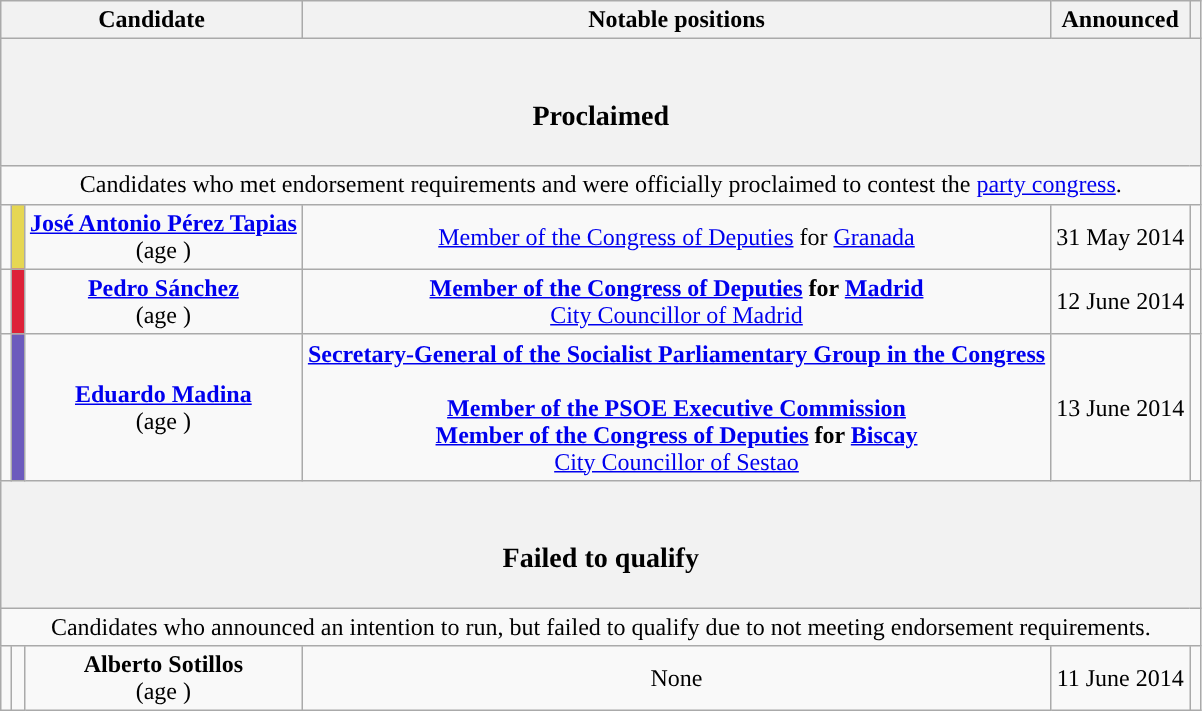<table class="wikitable" style="text-align:center;">
<tr>
<th colspan="3">Candidate</th>
<th>Notable positions</th>
<th>Announced</th>
<th></th>
</tr>
<tr>
<th colspan="6"><br><h3>Proclaimed</h3></th>
</tr>
<tr>
<td colspan="6">Candidates who met endorsement requirements and were officially proclaimed to contest the <a href='#'>party congress</a>.</td>
</tr>
<tr>
<td></td>
<td width="1px" style="color:inherit;background:#E6D753"></td>
<td><strong><a href='#'>José Antonio Pérez Tapias</a></strong><br>(age )</td>
<td><a href='#'>Member of the Congress of Deputies</a> for <a href='#'>Granada</a> </td>
<td>31 May 2014</td>
<td></td>
</tr>
<tr>
<td></td>
<td style="color:inherit;background:#DD2239"></td>
<td><strong><a href='#'>Pedro Sánchez</a></strong><br>(age )</td>
<td><strong><a href='#'>Member of the Congress of Deputies</a> for <a href='#'>Madrid</a> </strong><br><a href='#'>City Councillor of Madrid</a> </td>
<td>12 June 2014</td>
<td></td>
</tr>
<tr>
<td></td>
<td style="color:inherit;background:#6C5BBD"></td>
<td><strong><a href='#'>Eduardo Madina</a></strong><br>(age )</td>
<td><strong><a href='#'>Secretary-General of the Socialist Parliamentary Group in the Congress</a><br><br><a href='#'>Member of the PSOE Executive Commission</a> <br><a href='#'>Member of the Congress of Deputies</a> for <a href='#'>Biscay</a> </strong><br><a href='#'>City Councillor of Sestao</a> </td>
<td>13 June 2014</td>
<td></td>
</tr>
<tr>
<th colspan="6"><br><h3>Failed to qualify</h3></th>
</tr>
<tr>
<td colspan="6">Candidates who announced an intention to run, but failed to qualify due to not meeting endorsement requirements.</td>
</tr>
<tr>
<td></td>
<td style="color:inherit;background:"></td>
<td><strong>Alberto Sotillos</strong><br>(age )</td>
<td>None</td>
<td>11 June 2014</td>
<td><br></td>
</tr>
</table>
